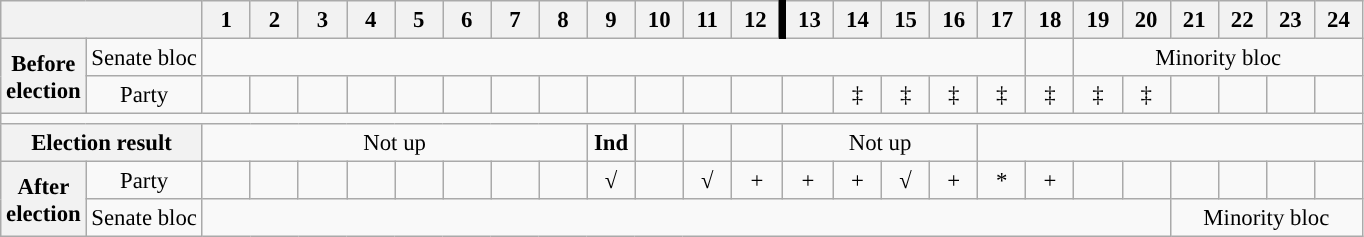<table class="wikitable" style="text-align:center; font-size:95%">
<tr>
<th colspan="2"></th>
<th width="25px">1</th>
<th width="25px">2</th>
<th width="25px">3</th>
<th width="25px">4</th>
<th width="25px">5</th>
<th width="25px">6</th>
<th width="25px">7</th>
<th width="25px">8</th>
<th width="25px">9</th>
<th width="25px">10</th>
<th width="25px">11</th>
<th width="25px">12</th>
<th width="25px" style="border-left:5px solid black;">13</th>
<th width="25px">14</th>
<th width="25px">15</th>
<th width="25px">16</th>
<th width="25px">17</th>
<th width="25px">18</th>
<th width="25px">19</th>
<th width="25px">20</th>
<th width="25px">21</th>
<th width="25px">22</th>
<th width="25px">23</th>
<th width="25px">24</th>
</tr>
<tr>
<th rowspan="2">Before<br>election</th>
<td>Senate bloc</td>
<td colspan="17"></td>
<td></td>
<td colspan="6">Minority bloc</td>
</tr>
<tr>
<td>Party</td>
<td></td>
<td></td>
<td></td>
<td></td>
<td></td>
<td></td>
<td></td>
<td></td>
<td></td>
<td></td>
<td></td>
<td></td>
<td></td>
<td>‡</td>
<td>‡</td>
<td>‡</td>
<td>‡</td>
<td>‡</td>
<td>‡</td>
<td>‡</td>
<td></td>
<td></td>
<td></td>
<td></td>
</tr>
<tr>
<td colspan="26"></td>
</tr>
<tr>
<th colspan="2">Election result</th>
<td colspan="8">Not up</td>
<td><strong>Ind</strong></td>
<td><strong><a href='#'></a></strong></td>
<td><strong><a href='#'></a></strong></td>
<td><strong><a href='#'></a></strong></td>
<td colspan="4">Not up</td>
</tr>
<tr>
<th rowspan="2">After<br>election</th>
<td>Party</td>
<td></td>
<td></td>
<td></td>
<td></td>
<td></td>
<td></td>
<td></td>
<td></td>
<td>√</td>
<td></td>
<td>√</td>
<td>+</td>
<td>+</td>
<td>+</td>
<td>√</td>
<td>+</td>
<td>*</td>
<td>+</td>
<td></td>
<td></td>
<td></td>
<td></td>
<td></td>
<td></td>
</tr>
<tr>
<td>Senate bloc</td>
<td colspan="20"></td>
<td colspan="4">Minority bloc</td>
</tr>
</table>
